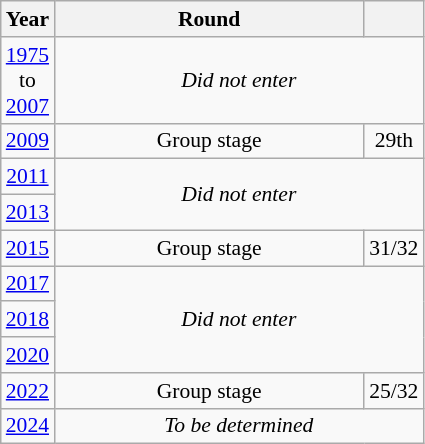<table class="wikitable" style="text-align: center; font-size:90%">
<tr>
<th>Year</th>
<th style="width:200px">Round</th>
<th></th>
</tr>
<tr>
<td><a href='#'>1975</a><br>to<br><a href='#'>2007</a></td>
<td colspan="2"><em>Did not enter</em></td>
</tr>
<tr>
<td><a href='#'>2009</a></td>
<td>Group stage</td>
<td>29th</td>
</tr>
<tr>
<td><a href='#'>2011</a></td>
<td colspan="2" rowspan="2"><em>Did not enter</em></td>
</tr>
<tr>
<td><a href='#'>2013</a></td>
</tr>
<tr>
<td><a href='#'>2015</a></td>
<td>Group stage</td>
<td>31/32</td>
</tr>
<tr>
<td><a href='#'>2017</a></td>
<td colspan="2" rowspan="3"><em>Did not enter</em></td>
</tr>
<tr>
<td><a href='#'>2018</a></td>
</tr>
<tr>
<td><a href='#'>2020</a></td>
</tr>
<tr>
<td><a href='#'>2022</a></td>
<td>Group stage</td>
<td>25/32</td>
</tr>
<tr>
<td><a href='#'>2024</a></td>
<td colspan="2"><em>To be determined</em></td>
</tr>
</table>
